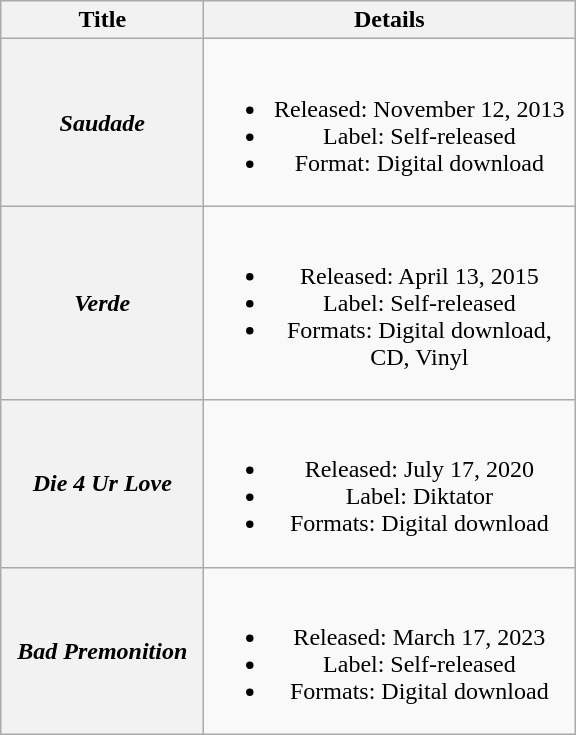<table class="wikitable plainrowheaders" style="text-align:center;">
<tr>
<th scope="col" style="width:8em;">Title</th>
<th scope="col" style="width:15em;">Details</th>
</tr>
<tr>
<th scope="row"><em>Saudade</em></th>
<td><br><ul><li>Released: November 12, 2013</li><li>Label: Self-released</li><li>Format: Digital download</li></ul></td>
</tr>
<tr>
<th scope="row"><em>Verde</em></th>
<td><br><ul><li>Released: April 13, 2015</li><li>Label: Self-released</li><li>Formats: Digital download, CD, Vinyl</li></ul></td>
</tr>
<tr>
<th scope="row"><em>Die 4 Ur Love</em></th>
<td><br><ul><li>Released: July 17, 2020</li><li>Label: Diktator</li><li>Formats: Digital download</li></ul></td>
</tr>
<tr>
<th scope="row"><em>Bad Premonition</em></th>
<td><br><ul><li>Released: March 17, 2023</li><li>Label: Self-released</li><li>Formats: Digital download</li></ul></td>
</tr>
</table>
